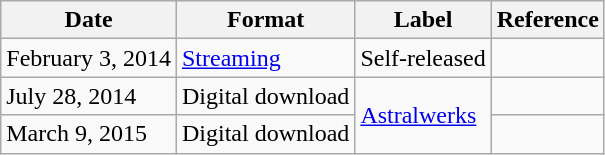<table class=wikitable>
<tr>
<th>Date</th>
<th>Format</th>
<th>Label</th>
<th>Reference</th>
</tr>
<tr>
<td>February 3, 2014</td>
<td><a href='#'>Streaming</a></td>
<td>Self-released</td>
<td></td>
</tr>
<tr>
<td>July 28, 2014</td>
<td>Digital download</td>
<td rowspan="2"><a href='#'>Astralwerks</a></td>
<td></td>
</tr>
<tr>
<td>March 9, 2015</td>
<td>Digital download </td>
<td></td>
</tr>
</table>
